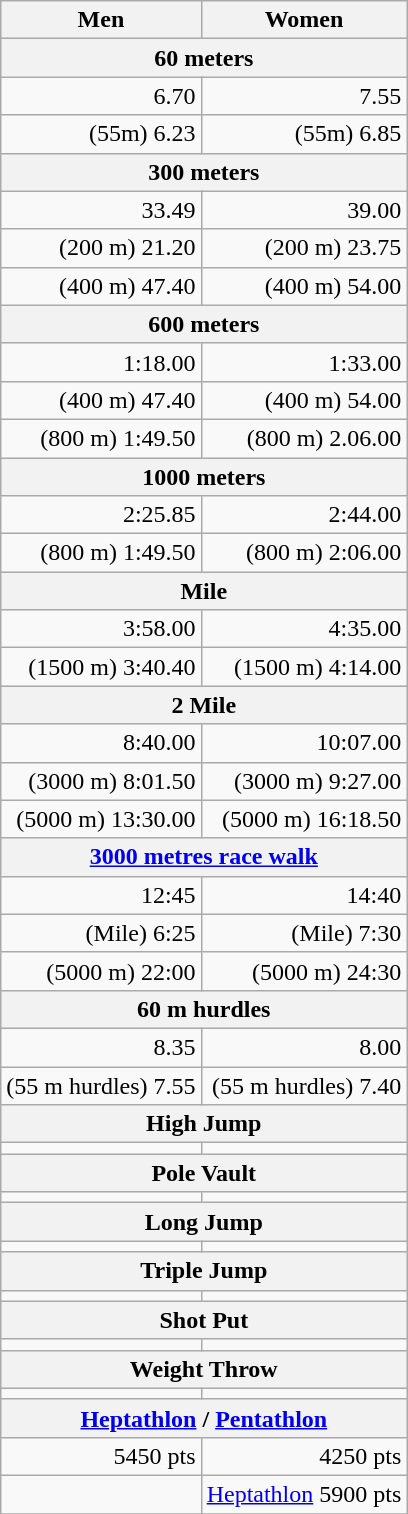<table class="wikitable sortable collapsible " style="text-align:right;">
<tr>
<th>Men</th>
<th>Women</th>
</tr>
<tr>
<th colspan="2">60 meters</th>
</tr>
<tr>
<td>6.70</td>
<td>7.55</td>
</tr>
<tr>
<td>(55m) 6.23</td>
<td>(55m) 6.85</td>
</tr>
<tr>
<th colspan="2">300 meters</th>
</tr>
<tr>
<td>33.49</td>
<td>39.00</td>
</tr>
<tr>
<td>(200 m) 21.20</td>
<td>(200 m) 23.75</td>
</tr>
<tr>
<td>(400 m) 47.40</td>
<td>(400 m) 54.00</td>
</tr>
<tr>
<th colspan="2">600 meters</th>
</tr>
<tr>
<td>1:18.00</td>
<td>1:33.00</td>
</tr>
<tr>
<td>(400 m) 47.40</td>
<td>(400 m) 54.00</td>
</tr>
<tr>
<td>(800 m) 1:49.50</td>
<td>(800 m) 2.06.00</td>
</tr>
<tr>
<th colspan="2">1000 meters</th>
</tr>
<tr>
<td>2:25.85</td>
<td>2:44.00</td>
</tr>
<tr>
<td>(800 m) 1:49.50</td>
<td>(800 m) 2:06.00</td>
</tr>
<tr>
<th colspan="2">Mile</th>
</tr>
<tr>
<td>3:58.00</td>
<td>4:35.00</td>
</tr>
<tr>
<td>(1500 m) 3:40.40</td>
<td>(1500 m) 4:14.00</td>
</tr>
<tr>
<th colspan="2">2 Mile</th>
</tr>
<tr>
<td>8:40.00</td>
<td>10:07.00</td>
</tr>
<tr>
<td>(3000 m) 8:01.50</td>
<td>(3000 m) 9:27.00</td>
</tr>
<tr>
<td>(5000 m) 13:30.00</td>
<td>(5000 m) 16:18.50</td>
</tr>
<tr>
<th colspan="2"><a href='#'>3000 metres race walk</a></th>
</tr>
<tr>
<td>12:45</td>
<td>14:40</td>
</tr>
<tr>
<td>(Mile) 6:25</td>
<td>(Mile) 7:30</td>
</tr>
<tr>
<td>(5000 m) 22:00</td>
<td>(5000 m) 24:30</td>
</tr>
<tr>
<th colspan="2">60 m hurdles</th>
</tr>
<tr>
<td>8.35</td>
<td>8.00</td>
</tr>
<tr>
<td>(55 m hurdles) 7.55</td>
<td>(55 m hurdles) 7.40</td>
</tr>
<tr>
<th colspan="2">High Jump</th>
</tr>
<tr>
<td></td>
<td></td>
</tr>
<tr>
<th colspan="2">Pole Vault</th>
</tr>
<tr>
<td></td>
<td></td>
</tr>
<tr>
<th colspan="2">Long Jump</th>
</tr>
<tr>
<td></td>
<td></td>
</tr>
<tr>
<th colspan="2">Triple Jump</th>
</tr>
<tr>
<td></td>
<td></td>
</tr>
<tr>
<th colspan="2">Shot Put</th>
</tr>
<tr>
<td></td>
<td></td>
</tr>
<tr>
<th colspan="2">Weight Throw</th>
</tr>
<tr>
<td></td>
<td></td>
</tr>
<tr>
<th colspan="2"><a href='#'>Heptathlon</a> / <a href='#'>Pentathlon</a></th>
</tr>
<tr>
<td>5450 pts</td>
<td>4250 pts</td>
</tr>
<tr>
<td></td>
<td><a href='#'>Heptathlon</a> 5900 pts</td>
</tr>
<tr>
</tr>
</table>
